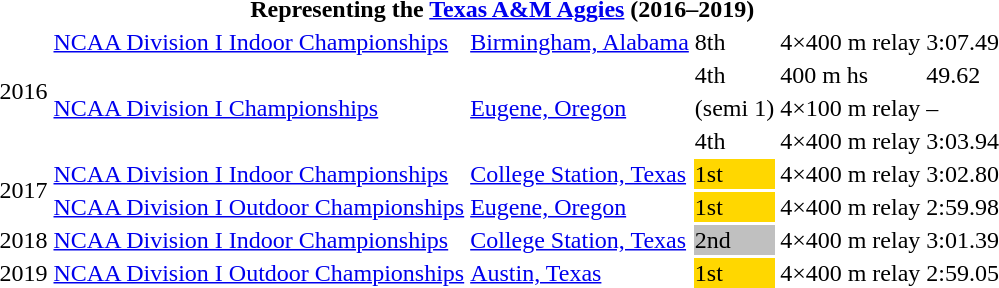<table>
<tr>
<th colspan=7>Representing the <a href='#'>Texas A&M Aggies</a> (2016–2019)</th>
</tr>
<tr>
<td rowspan=4>2016</td>
<td><a href='#'>NCAA Division I Indoor Championships</a></td>
<td><a href='#'>Birmingham, Alabama</a></td>
<td>8th</td>
<td data-sort-value="1600 relay">4×400 m relay</td>
<td data-sort-value=187.49>3:07.49</td>
<td></td>
</tr>
<tr>
<td rowspan=3><a href='#'>NCAA Division I Championships</a></td>
<td rowspan=3><a href='#'>Eugene, Oregon</a></td>
<td>4th</td>
<td>400 m hs</td>
<td>49.62</td>
<td></td>
</tr>
<tr>
<td> (semi 1)</td>
<td data-sort-value="400 relay">4×100 m relay</td>
<td>–</td>
<td></td>
</tr>
<tr>
<td>4th</td>
<td data-sort-value="1600 relay">4×400 m relay</td>
<td data-sort-value=183.94>3:03.94</td>
<td></td>
</tr>
<tr>
<td rowspan=2>2017</td>
<td><a href='#'>NCAA Division I Indoor Championships</a></td>
<td><a href='#'>College Station, Texas</a></td>
<td bgcolor=gold>1st</td>
<td data-sort-value="1600 relay">4×400 m relay</td>
<td data-sort-value=182.80>3:02.80</td>
<td></td>
</tr>
<tr>
<td><a href='#'>NCAA Division I Outdoor Championships</a></td>
<td><a href='#'>Eugene, Oregon</a></td>
<td bgcolor=gold>1st</td>
<td data-sort-value="1600 relay">4×400 m relay</td>
<td data-sort-value=179.98>2:59.98</td>
<td></td>
</tr>
<tr>
<td>2018</td>
<td><a href='#'>NCAA Division I Indoor Championships</a></td>
<td><a href='#'>College Station, Texas</a></td>
<td bgcolor = silver>2nd</td>
<td data-sort-value="1600 relay">4×400 m relay</td>
<td>3:01.39</td>
<td></td>
</tr>
<tr>
<td>2019</td>
<td><a href='#'>NCAA Division I Outdoor Championships</a></td>
<td><a href='#'>Austin, Texas</a></td>
<td bgcolor=gold>1st</td>
<td data-sort-value="1600 relay">4×400 m relay</td>
<td>2:59.05</td>
<td></td>
</tr>
</table>
